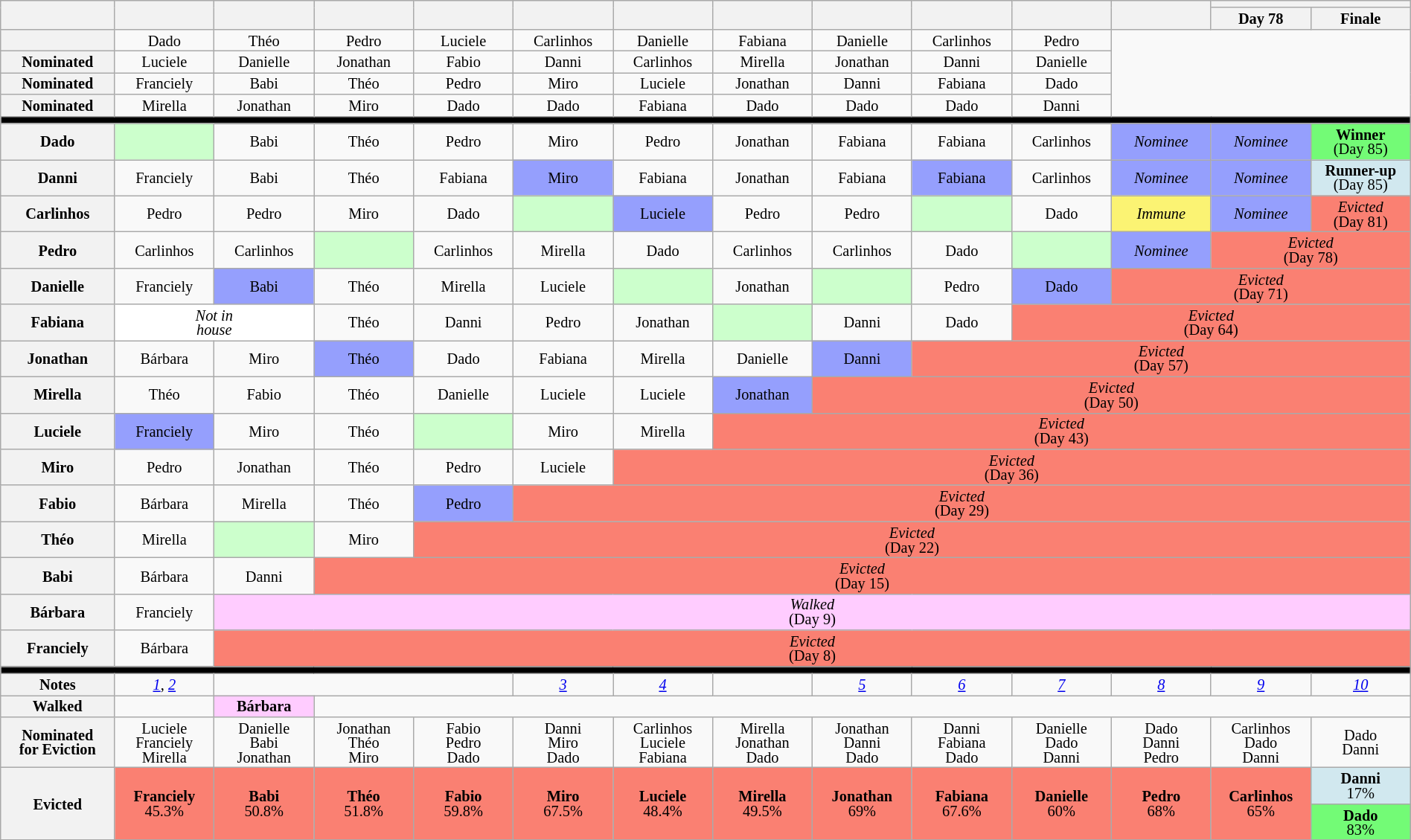<table class="wikitable" style="text-align:center; font-size:85%; width:100%; line-height:13px;">
<tr>
<th rowspan=2 width="08%"></th>
<th rowspan=2 width="07%"></th>
<th rowspan=2 width="07%"></th>
<th rowspan=2 width="07%"></th>
<th rowspan=2 width="07%"></th>
<th rowspan=2 width="07%"></th>
<th rowspan=2 width="07%"></th>
<th rowspan=2 width="07%"></th>
<th rowspan=2 width="07%"></th>
<th rowspan=2 width="07%"></th>
<th rowspan=2 width="07%"></th>
<th rowspan=2 width="07%"></th>
<th colspan=2 width="14%"></th>
</tr>
<tr>
<th width="07%">Day 78</th>
<th width="07%">Finale</th>
</tr>
<tr>
<th></th>
<td>Dado</td>
<td>Théo</td>
<td>Pedro</td>
<td>Luciele</td>
<td>Carlinhos</td>
<td>Danielle</td>
<td>Fabiana</td>
<td>Danielle</td>
<td>Carlinhos</td>
<td>Pedro</td>
<td rowspan=4 colspan=3></td>
</tr>
<tr>
<th>Nominated<br></th>
<td>Luciele</td>
<td>Danielle</td>
<td>Jonathan</td>
<td>Fabio</td>
<td>Danni</td>
<td>Carlinhos</td>
<td>Mirella</td>
<td>Jonathan</td>
<td>Danni</td>
<td>Danielle</td>
</tr>
<tr>
<th>Nominated<br></th>
<td>Franciely</td>
<td>Babi</td>
<td>Théo</td>
<td>Pedro</td>
<td>Miro</td>
<td>Luciele</td>
<td>Jonathan</td>
<td>Danni</td>
<td>Fabiana</td>
<td>Dado</td>
</tr>
<tr>
<th>Nominated<br></th>
<td>Mirella</td>
<td>Jonathan</td>
<td>Miro</td>
<td>Dado</td>
<td>Dado</td>
<td>Fabiana</td>
<td>Dado</td>
<td>Dado</td>
<td>Dado</td>
<td>Danni</td>
</tr>
<tr>
<td bgcolor="000000" colspan=15></td>
</tr>
<tr>
<th>Dado</th>
<td bgcolor="CCFFCC"></td>
<td>Babi</td>
<td>Théo</td>
<td>Pedro</td>
<td>Miro</td>
<td>Pedro</td>
<td>Jonathan</td>
<td>Fabiana</td>
<td>Fabiana</td>
<td>Carlinhos</td>
<td bgcolor="959FFD"><em>Nominee</em></td>
<td bgcolor="959FFD"><em>Nominee</em></td>
<td bgcolor="73FB76" nowrap><strong>Winner</strong><br>(Day 85)</td>
</tr>
<tr>
<th>Danni</th>
<td>Franciely</td>
<td>Babi</td>
<td>Théo</td>
<td>Fabiana</td>
<td bgcolor="959FFD">Miro</td>
<td>Fabiana</td>
<td>Jonathan</td>
<td>Fabiana</td>
<td bgcolor="959FFD">Fabiana</td>
<td>Carlinhos</td>
<td bgcolor="959FFD"><em>Nominee</em></td>
<td bgcolor="959FFD"><em>Nominee</em></td>
<td bgcolor="D1E8EF" nowrap><strong>Runner-up</strong><br>(Day 85)</td>
</tr>
<tr>
<th>Carlinhos</th>
<td>Pedro</td>
<td>Pedro</td>
<td>Miro</td>
<td>Dado</td>
<td bgcolor="CCFFCC"></td>
<td bgcolor="959FFD">Luciele</td>
<td>Pedro</td>
<td>Pedro</td>
<td bgcolor="CCFFCC"></td>
<td>Dado</td>
<td bgcolor="FBF373"><em>Immune</em></td>
<td bgcolor="959FFD"><em>Nominee</em></td>
<td bgcolor="FA8072" nowrap><em>Evicted</em><br>(Day 81)</td>
</tr>
<tr>
<th>Pedro</th>
<td>Carlinhos</td>
<td>Carlinhos</td>
<td bgcolor="CCFFCC"></td>
<td>Carlinhos</td>
<td>Mirella</td>
<td>Dado</td>
<td>Carlinhos</td>
<td>Carlinhos</td>
<td>Dado</td>
<td bgcolor="CCFFCC"></td>
<td bgcolor="959FFD"><em>Nominee</em></td>
<td bgcolor="FA8072" colspan=2><em>Evicted</em><br>(Day 78)</td>
</tr>
<tr>
<th>Danielle</th>
<td>Franciely</td>
<td bgcolor="959FFD">Babi</td>
<td>Théo</td>
<td>Mirella</td>
<td>Luciele</td>
<td bgcolor="CCFFCC"></td>
<td>Jonathan</td>
<td bgcolor="CCFFCC"></td>
<td>Pedro</td>
<td bgcolor="959FFD">Dado</td>
<td bgcolor="FA8072" colspan=3><em>Evicted</em><br>(Day 71)</td>
</tr>
<tr>
<th>Fabiana</th>
<td bgcolor="FFFFFF" colspan=2><em>Not in<br>house</em></td>
<td>Théo</td>
<td>Danni</td>
<td>Pedro</td>
<td>Jonathan</td>
<td bgcolor="CCFFCC"></td>
<td>Danni</td>
<td>Dado</td>
<td bgcolor="FA8072" colspan=4><em>Evicted</em><br>(Day 64)</td>
</tr>
<tr>
<th>Jonathan</th>
<td>Bárbara</td>
<td>Miro</td>
<td bgcolor="959FFD">Théo</td>
<td>Dado</td>
<td>Fabiana</td>
<td>Mirella</td>
<td>Danielle</td>
<td bgcolor="959FFD">Danni</td>
<td bgcolor="FA8072" colspan=5><em>Evicted</em><br>(Day 57)</td>
</tr>
<tr>
<th>Mirella</th>
<td>Théo</td>
<td>Fabio</td>
<td>Théo</td>
<td>Danielle</td>
<td>Luciele</td>
<td>Luciele</td>
<td bgcolor="959FFD">Jonathan</td>
<td bgcolor="FA8072" colspan=6><em>Evicted</em><br>(Day 50)</td>
</tr>
<tr>
<th>Luciele</th>
<td bgcolor="959FFD">Franciely</td>
<td>Miro</td>
<td>Théo</td>
<td bgcolor="CCFFCC"></td>
<td>Miro</td>
<td>Mirella</td>
<td bgcolor="FA8072" colspan=7><em>Evicted</em><br>(Day 43)</td>
</tr>
<tr>
<th>Miro</th>
<td>Pedro</td>
<td>Jonathan</td>
<td>Théo</td>
<td>Pedro</td>
<td>Luciele</td>
<td bgcolor="FA8072" colspan=8><em>Evicted</em><br>(Day 36)</td>
</tr>
<tr>
<th>Fabio</th>
<td>Bárbara</td>
<td>Mirella</td>
<td>Théo</td>
<td bgcolor="959FFD">Pedro</td>
<td bgcolor="FA8072" colspan=9><em>Evicted</em><br>(Day 29)</td>
</tr>
<tr>
<th>Théo</th>
<td>Mirella</td>
<td bgcolor="CCFFCC"></td>
<td>Miro</td>
<td bgcolor="FA8072" colspan=10><em>Evicted</em><br>(Day 22)</td>
</tr>
<tr>
<th>Babi</th>
<td>Bárbara</td>
<td>Danni</td>
<td bgcolor="FA8072" colspan=11><em>Evicted</em><br>(Day 15)</td>
</tr>
<tr>
<th>Bárbara</th>
<td>Franciely</td>
<td bgcolor="FFCCFF" colspan=12><em>Walked</em><br>(Day 9)</td>
</tr>
<tr>
<th>Franciely</th>
<td>Bárbara</td>
<td bgcolor="FA8072" colspan=12><em>Evicted</em><br>(Day 8)</td>
</tr>
<tr>
<td bgcolor="000000" colspan=15></td>
</tr>
<tr>
<th>Notes</th>
<td><em><a href='#'>1</a></em>, <em><a href='#'>2</a></em></td>
<td colspan=3></td>
<td><em><a href='#'>3</a></em></td>
<td><em><a href='#'>4</a></em></td>
<td></td>
<td><em><a href='#'>5</a></em></td>
<td><em><a href='#'>6</a></em></td>
<td><em><a href='#'>7</a></em></td>
<td><em><a href='#'>8</a></em></td>
<td><em><a href='#'>9</a></em></td>
<td><em><a href='#'>10</a></em></td>
</tr>
<tr>
<th>Walked</th>
<td></td>
<td bgcolor="FFCCFF"><strong>Bárbara</strong></td>
<td colspan=11></td>
</tr>
<tr>
<th>Nominated<br>for Eviction</th>
<td>Luciele<br>Franciely<br>Mirella</td>
<td>Danielle<br>Babi<br>Jonathan</td>
<td>Jonathan<br>Théo<br>Miro</td>
<td>Fabio<br>Pedro<br>Dado</td>
<td>Danni<br>Miro<br>Dado</td>
<td>Carlinhos<br>Luciele<br>Fabiana</td>
<td>Mirella<br>Jonathan<br>Dado</td>
<td>Jonathan<br>Danni<br>Dado</td>
<td>Danni<br>Fabiana<br>Dado</td>
<td>Danielle<br>Dado<br>Danni</td>
<td>Dado<br>Danni<br>Pedro</td>
<td>Carlinhos<br>Dado<br>Danni</td>
<td>Dado<br>Danni</td>
</tr>
<tr>
<th rowspan=2>Evicted</th>
<td rowspan=2 bgcolor="FA8072"><strong>Franciely</strong><br>45.3%<br></td>
<td rowspan=2 bgcolor="FA8072"><strong>Babi</strong><br>50.8%<br></td>
<td rowspan=2 bgcolor="FA8072"><strong>Théo</strong><br>51.8%<br></td>
<td rowspan=2 bgcolor="FA8072"><strong>Fabio</strong><br>59.8%<br></td>
<td rowspan=2 bgcolor="FA8072"><strong>Miro</strong><br>67.5%<br></td>
<td rowspan=2 bgcolor="FA8072"><strong>Luciele</strong><br>48.4%<br></td>
<td rowspan=2 bgcolor="FA8072"><strong>Mirella</strong><br>49.5%<br></td>
<td rowspan=2 bgcolor="FA8072"><strong>Jonathan</strong><br>69%<br></td>
<td rowspan=2 bgcolor="FA8072"><strong>Fabiana</strong><br>67.6%<br></td>
<td rowspan=2 bgcolor="FA8072"><strong>Danielle</strong><br>60%<br></td>
<td rowspan=2 bgcolor="FA8072"><strong>Pedro</strong><br>68%<br></td>
<td rowspan=2 bgcolor="FA8072"><strong>Carlinhos</strong><br>65%<br></td>
<td rowspan=1 bgcolor="D1E8EF"><strong>Danni</strong><br>17%<br></td>
</tr>
<tr>
<td rowspan=1 bgcolor="73FB76"><strong>Dado</strong><br>83%<br></td>
</tr>
<tr>
</tr>
</table>
